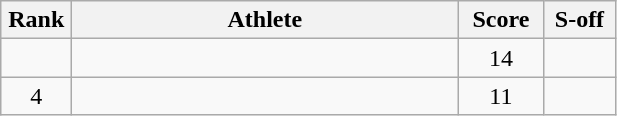<table class="wikitable" style="text-align:center">
<tr>
<th width=40>Rank</th>
<th width=250>Athlete</th>
<th width=50>Score</th>
<th width=40>S-off</th>
</tr>
<tr>
<td></td>
<td align=left></td>
<td>14</td>
<td></td>
</tr>
<tr>
<td>4</td>
<td align=left></td>
<td>11</td>
<td></td>
</tr>
</table>
